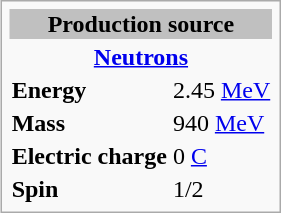<table class="infobox" style="text-align: left">
<tr>
<th colspan="2" style="text-align:center; background:silver;">Production source</th>
</tr>
<tr>
<th colspan=2 style="text-align: center"><a href='#'>Neutrons</a></th>
</tr>
<tr>
<th>Energy</th>
<td>2.45 <a href='#'>MeV</a></td>
</tr>
<tr>
<th>Mass</th>
<td>940 <a href='#'>MeV</a></td>
</tr>
<tr>
<th>Electric charge</th>
<td>0 <a href='#'>C</a></td>
</tr>
<tr>
<th>Spin</th>
<td>1/2</td>
</tr>
</table>
